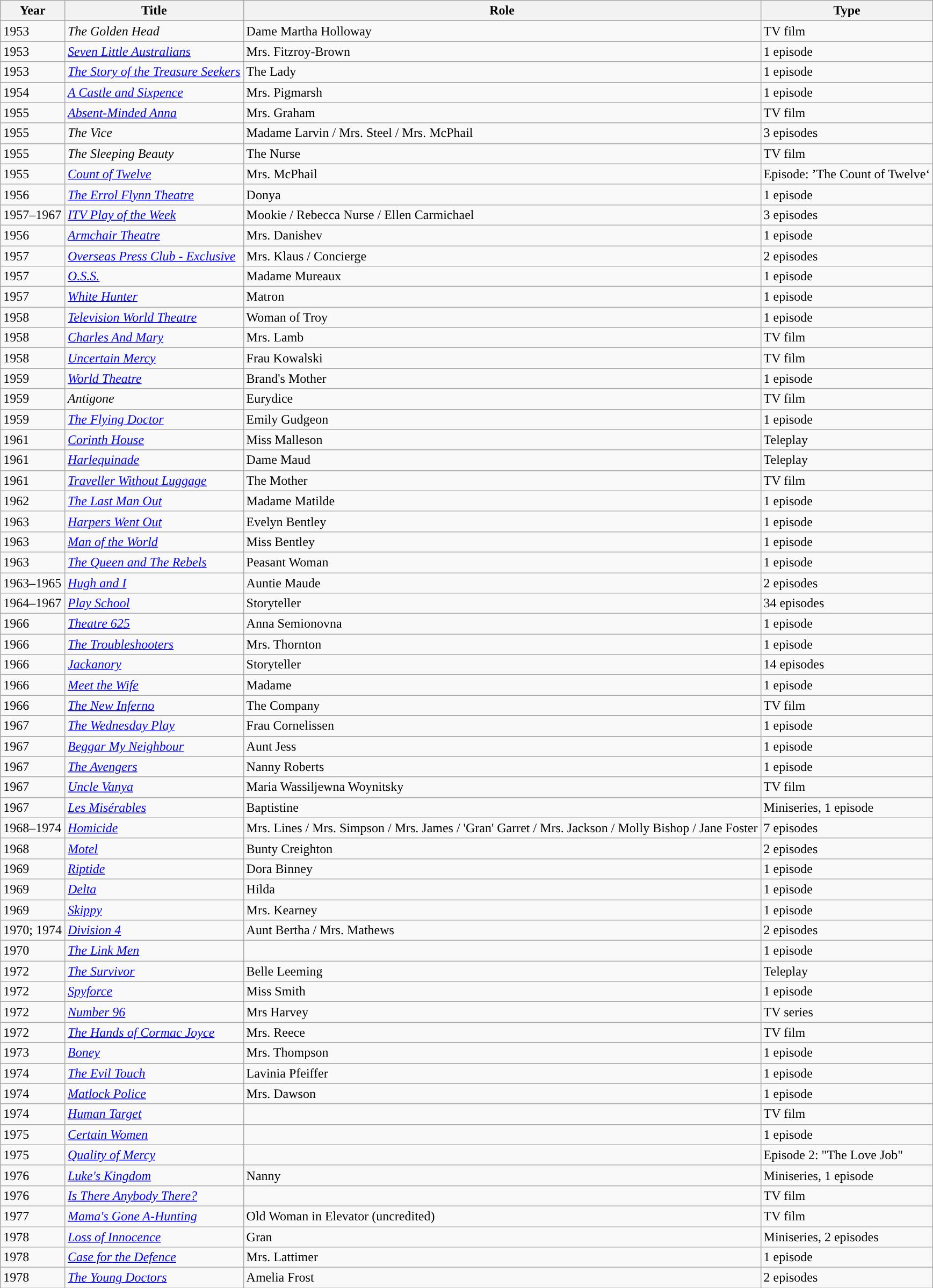<table class="wikitable">
<tr>
<th>Year</th>
<th>Title</th>
<th>Role</th>
<th>Type</th>
</tr>
<tr>
<td>1953</td>
<td><em>The Golden Head</em></td>
<td>Dame Martha Holloway</td>
<td>TV film</td>
</tr>
<tr>
<td>1953</td>
<td><em><a href='#'>Seven Little Australians</a></em></td>
<td>Mrs. Fitzroy-Brown</td>
<td>1 episode</td>
</tr>
<tr>
<td>1953</td>
<td><em><a href='#'>The Story of the Treasure Seekers</a></em></td>
<td>The Lady</td>
<td>1 episode</td>
</tr>
<tr>
<td>1954</td>
<td><em><a href='#'>A Castle and Sixpence</a></em></td>
<td>Mrs. Pigmarsh</td>
<td>1 episode</td>
</tr>
<tr>
<td>1955</td>
<td><em><a href='#'>Absent-Minded Anna</a></em></td>
<td>Mrs. Graham</td>
<td>TV film</td>
</tr>
<tr>
<td>1955</td>
<td><em>The Vice</em></td>
<td>Madame Larvin / Mrs. Steel / Mrs. McPhail</td>
<td>3 episodes</td>
</tr>
<tr>
<td>1955</td>
<td><em>The Sleeping Beauty</em></td>
<td>The Nurse</td>
<td>TV film</td>
</tr>
<tr>
<td>1955</td>
<td><em><a href='#'>Count of Twelve</a></em></td>
<td>Mrs. McPhail</td>
<td>Episode: ’The Count of Twelve‘</td>
</tr>
<tr>
<td>1956</td>
<td><em><a href='#'>The Errol Flynn Theatre</a></em></td>
<td>Donya</td>
<td>1 episode</td>
</tr>
<tr>
<td>1957–1967</td>
<td><em><a href='#'>ITV Play of the Week</a></em></td>
<td>Mookie / Rebecca Nurse / Ellen Carmichael</td>
<td>3 episodes</td>
</tr>
<tr>
<td>1956</td>
<td><em><a href='#'>Armchair Theatre</a></em></td>
<td>Mrs. Danishev</td>
<td>1 episode</td>
</tr>
<tr>
<td>1957</td>
<td><em><a href='#'>Overseas Press Club - Exclusive</a></em></td>
<td>Mrs. Klaus / Concierge</td>
<td>2 episodes</td>
</tr>
<tr>
<td>1957</td>
<td><em><a href='#'>O.S.S.</a></em></td>
<td>Madame Mureaux</td>
<td>1 episode</td>
</tr>
<tr>
<td>1957</td>
<td><em><a href='#'>White Hunter</a></em></td>
<td>Matron</td>
<td>1 episode</td>
</tr>
<tr>
<td>1958</td>
<td><em><a href='#'>Television World Theatre</a></em></td>
<td>Woman of Troy</td>
<td>1 episode</td>
</tr>
<tr>
<td>1958</td>
<td><em><a href='#'>Charles And Mary</a></em></td>
<td>Mrs. Lamb</td>
<td>TV film</td>
</tr>
<tr>
<td>1958</td>
<td><em><a href='#'>Uncertain Mercy</a></em></td>
<td>Frau Kowalski</td>
<td>TV film</td>
</tr>
<tr>
<td>1959</td>
<td><em><a href='#'>World Theatre</a></em></td>
<td>Brand's Mother</td>
<td>1 episode</td>
</tr>
<tr>
<td>1959</td>
<td><em>Antigone</em></td>
<td>Eurydice</td>
<td>TV film</td>
</tr>
<tr>
<td>1959</td>
<td><em><a href='#'>The Flying Doctor</a></em></td>
<td>Emily Gudgeon</td>
<td>1 episode</td>
</tr>
<tr>
<td>1961</td>
<td><em><a href='#'>Corinth House</a></em></td>
<td>Miss Malleson</td>
<td>Teleplay</td>
</tr>
<tr>
<td>1961</td>
<td><em><a href='#'>Harlequinade</a></em></td>
<td>Dame Maud</td>
<td>Teleplay</td>
</tr>
<tr>
<td>1961</td>
<td><em><a href='#'>Traveller Without Luggage</a></em></td>
<td>The Mother</td>
<td>TV film</td>
</tr>
<tr>
<td>1962</td>
<td><em><a href='#'>The Last Man Out</a></em></td>
<td>Madame Matilde</td>
<td>1 episode</td>
</tr>
<tr>
<td>1963</td>
<td><em><a href='#'>Harpers Went Out</a></em></td>
<td>Evelyn Bentley</td>
<td>1 episode</td>
</tr>
<tr>
<td>1963</td>
<td><em><a href='#'>Man of the World</a></em></td>
<td>Miss Bentley</td>
<td>1 episode</td>
</tr>
<tr>
<td>1963</td>
<td><em><a href='#'>The Queen and The Rebels</a></em></td>
<td>Peasant Woman</td>
<td>1 episode</td>
</tr>
<tr>
<td>1963–1965</td>
<td><em><a href='#'>Hugh and I</a></em></td>
<td>Auntie Maude</td>
<td>2 episodes</td>
</tr>
<tr>
<td>1964–1967</td>
<td><em><a href='#'>Play School</a></em></td>
<td>Storyteller</td>
<td>34 episodes</td>
</tr>
<tr>
<td>1966</td>
<td><em><a href='#'>Theatre 625</a></em></td>
<td>Anna Semionovna</td>
<td>1 episode</td>
</tr>
<tr>
<td>1966</td>
<td><em><a href='#'>The Troubleshooters</a></em></td>
<td>Mrs. Thornton</td>
<td>1 episode</td>
</tr>
<tr>
<td>1966</td>
<td><em><a href='#'>Jackanory</a></em></td>
<td>Storyteller</td>
<td>14 episodes</td>
</tr>
<tr>
<td>1966</td>
<td><em><a href='#'>Meet the Wife</a></em></td>
<td>Madame</td>
<td>1 episode</td>
</tr>
<tr>
<td>1966</td>
<td><em><a href='#'>The New Inferno</a></em></td>
<td>The Company</td>
<td>TV film</td>
</tr>
<tr>
<td>1967</td>
<td><em><a href='#'>The Wednesday Play</a></em></td>
<td>Frau Cornelissen</td>
<td>1 episode</td>
</tr>
<tr>
<td>1967</td>
<td><em><a href='#'>Beggar My Neighbour</a></em></td>
<td>Aunt Jess</td>
<td>1 episode</td>
</tr>
<tr>
<td>1967</td>
<td><em><a href='#'>The Avengers</a></em></td>
<td>Nanny Roberts</td>
<td>1 episode</td>
</tr>
<tr>
<td>1967</td>
<td><em><a href='#'>Uncle Vanya</a></em></td>
<td>Maria Wassiljewna Woynitsky</td>
<td>TV film</td>
</tr>
<tr>
<td>1967</td>
<td><em><a href='#'>Les Misérables</a></em></td>
<td>Baptistine</td>
<td>Miniseries, 1 episode</td>
</tr>
<tr>
<td>1968–1974</td>
<td><em><a href='#'>Homicide</a></em></td>
<td>Mrs. Lines / Mrs. Simpson / Mrs. James / 'Gran' Garret / Mrs. Jackson / Molly Bishop / Jane Foster</td>
<td>7 episodes</td>
</tr>
<tr>
<td>1968</td>
<td><em><a href='#'>Motel</a></em></td>
<td>Bunty Creighton</td>
<td>2 episodes</td>
</tr>
<tr>
<td>1969</td>
<td><em><a href='#'>Riptide</a></em></td>
<td>Dora Binney</td>
<td>1 episode</td>
</tr>
<tr>
<td>1969</td>
<td><em><a href='#'>Delta</a></em></td>
<td>Hilda</td>
<td>1 episode</td>
</tr>
<tr>
<td>1969</td>
<td><em><a href='#'>Skippy</a></em></td>
<td>Mrs. Kearney</td>
<td>1 episode</td>
</tr>
<tr>
<td>1970; 1974</td>
<td><em><a href='#'>Division 4</a></em></td>
<td>Aunt Bertha / Mrs. Mathews</td>
<td>2 episodes</td>
</tr>
<tr>
<td>1970</td>
<td><em><a href='#'>The Link Men</a></em></td>
<td></td>
<td>1 episode</td>
</tr>
<tr>
<td>1972</td>
<td><em><a href='#'>The Survivor</a></em></td>
<td>Belle Leeming</td>
<td>Teleplay</td>
</tr>
<tr>
<td>1972</td>
<td><em><a href='#'>Spyforce</a></em></td>
<td>Miss Smith</td>
<td>1 episode</td>
</tr>
<tr>
<td>1972</td>
<td><em><a href='#'>Number 96</a></em></td>
<td>Mrs Harvey</td>
<td>TV series</td>
</tr>
<tr>
<td>1972</td>
<td><em><a href='#'>The Hands of Cormac Joyce</a></em></td>
<td>Mrs. Reece</td>
<td>TV film</td>
</tr>
<tr>
<td>1973</td>
<td><em><a href='#'>Boney</a></em></td>
<td>Mrs. Thompson</td>
<td>1 episode</td>
</tr>
<tr>
<td>1974</td>
<td><em><a href='#'>The Evil Touch</a></em></td>
<td>Lavinia Pfeiffer</td>
<td>1 episode</td>
</tr>
<tr>
<td>1974</td>
<td><em><a href='#'>Matlock Police</a></em></td>
<td>Mrs. Dawson</td>
<td>1 episode</td>
</tr>
<tr>
<td>1974</td>
<td><em><a href='#'>Human Target</a></em></td>
<td></td>
<td>TV film</td>
</tr>
<tr>
<td>1975</td>
<td><em><a href='#'>Certain Women</a></em></td>
<td></td>
<td>1 episode</td>
</tr>
<tr>
<td>1975</td>
<td><em><a href='#'>Quality of Mercy</a></em></td>
<td></td>
<td>Episode 2: "The Love Job"</td>
</tr>
<tr>
<td>1976</td>
<td><em><a href='#'>Luke's Kingdom</a></em></td>
<td>Nanny</td>
<td>Miniseries, 1 episode</td>
</tr>
<tr>
<td>1976</td>
<td><em><a href='#'>Is There Anybody There?</a></em></td>
<td></td>
<td>TV film</td>
</tr>
<tr>
<td>1977</td>
<td><em><a href='#'>Mama's Gone A-Hunting</a></em></td>
<td>Old Woman in Elevator (uncredited)</td>
<td>TV film</td>
</tr>
<tr>
<td>1978</td>
<td><em><a href='#'>Loss of Innocence</a></em></td>
<td>Gran</td>
<td>Miniseries, 2 episodes</td>
</tr>
<tr>
<td>1978</td>
<td><em><a href='#'>Case for the Defence</a></em></td>
<td>Mrs. Lattimer</td>
<td>1 episode</td>
</tr>
<tr>
<td>1978</td>
<td><em><a href='#'>The Young Doctors</a></em></td>
<td>Amelia Frost</td>
<td>2 episodes</td>
</tr>
</table>
